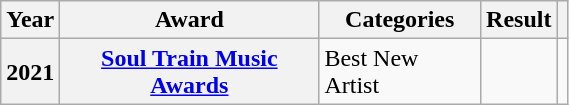<table class="wikitable sortable plainrowheaders" style="width: 30%;">
<tr>
<th scope="col">Year</th>
<th scope="col">Award</th>
<th scope="col">Categories</th>
<th scope="col">Result</th>
<th class="unsortable" scope="col"></th>
</tr>
<tr>
<th scope="row">2021</th>
<th scope="row"><a href='#'>Soul Train Music Awards</a></th>
<td>Best New Artist</td>
<td></td>
<td></td>
</tr>
</table>
